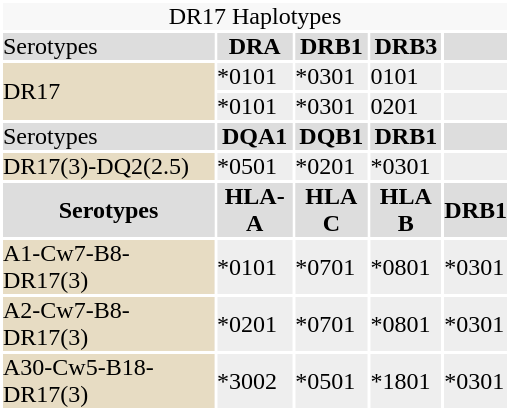<table id="drugInfoBox" style="float: right; clear: right; margin: 0 0 0.5em 1em; background: #ffffff;" class="toccolours" border=0 cellpadding=0 align=left width="340px">
<tr style="background:#f8f8f8">
<td align="center" colspan="5"><div>DR17 Haplotypes</div></td>
</tr>
<tr style="background:#dddddd">
<td bgcolor="#dddddd">Serotypes</td>
<th bgcolor="#dddddd">DRA</th>
<th bgcolor="#dddddd">DRB1</th>
<th bgcolor="#dddddd">DRB3</th>
<th></th>
</tr>
<tr style="background:#eeeeee">
<td rowspan = "2" bgcolor="#e7dcc3">DR17</td>
<td bgcolor="#eeeeee">*0101</td>
<td bgcolor="#eeeeee">*0301</td>
<td bgcolor="#eeeeee">0101</td>
<td></td>
</tr>
<tr style="background:#eeeeee">
<td bgcolor="#eeeeee">*0101</td>
<td bgcolor="#eeeeee">*0301</td>
<td bgcolor="#eeeeee">0201</td>
<td></td>
</tr>
<tr style="background:#dddddd">
<td bgcolor="#dddddd">Serotypes</td>
<th bgcolor="#dddddd">DQA1</th>
<th bgcolor="#dddddd">DQB1</th>
<th bgcolor="#dddddd">DRB1</th>
<th></th>
</tr>
<tr bgcolor="#eeeeee">
<td rowspan = "1" bgcolor="#e7dcc3">DR17(3)-DQ2(2.5)</td>
<td>*0501</td>
<td>*0201</td>
<td>*0301</td>
<td></td>
</tr>
<tr style="background:#dddddd">
<th bgcolor="#dddddd">Serotypes</th>
<th bgcolor="#dddddd">HLA-A</th>
<th bgcolor="#dddddd">HLA C</th>
<th bgcolor="#dddddd">HLA B</th>
<th bgcolor="#dddddd">DRB1</th>
</tr>
<tr bgcolor="#eeeeee">
<td bgcolor="#e7dcc3">A1-Cw7-B8-DR17(3)</td>
<td>*0101</td>
<td>*0701</td>
<td>*0801</td>
<td>*0301</td>
</tr>
<tr bgcolor="#eeeeee">
<td bgcolor="#e7dcc3">A2-Cw7-B8-DR17(3)</td>
<td>*0201</td>
<td>*0701</td>
<td>*0801</td>
<td>*0301</td>
</tr>
<tr bgcolor="#eeeeee">
<td bgcolor="#e7dcc3">A30-Cw5-B18-DR17(3)</td>
<td>*3002</td>
<td>*0501</td>
<td>*1801</td>
<td>*0301</td>
</tr>
<tr>
</tr>
</table>
